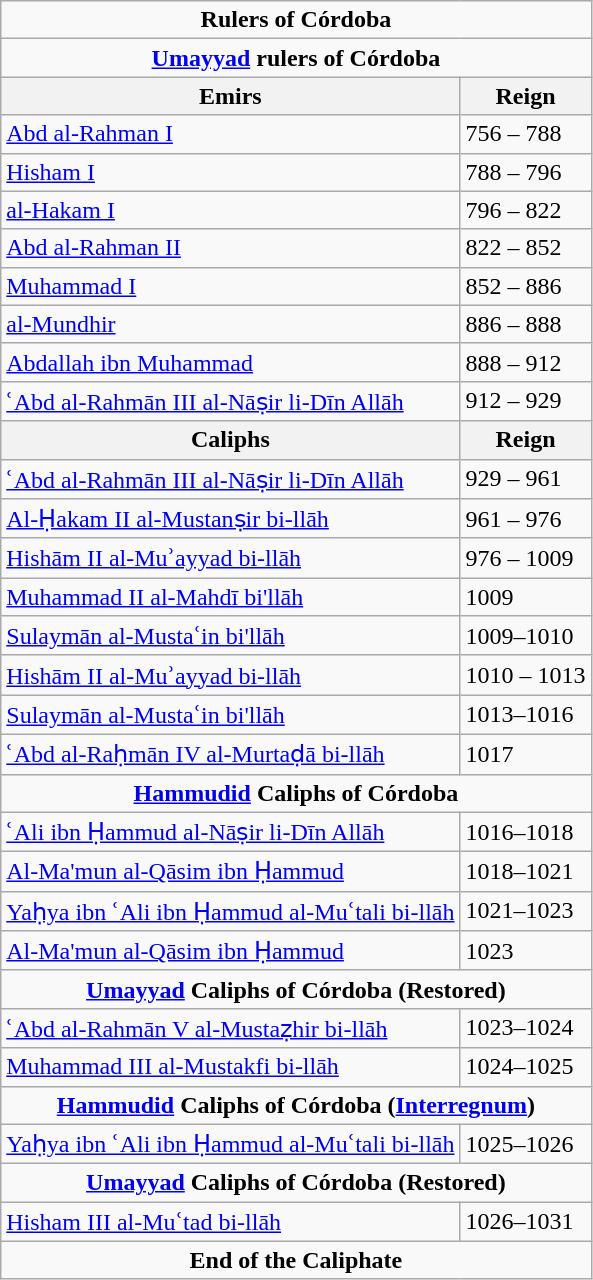<table class="wikitable">
<tr>
<td colspan="2" style="text-align:center;"><strong>Rulers of Córdoba</strong></td>
</tr>
<tr>
<td colspan="2" style="text-align:center;"><strong><a href='#'>Umayyad</a> rulers of Córdoba</strong></td>
</tr>
<tr>
<th>Emirs</th>
<th>Reign</th>
</tr>
<tr>
<td><a href='#'>Abd al-Rahman I</a></td>
<td>756 – 788</td>
</tr>
<tr>
<td><a href='#'>Hisham I</a></td>
<td>788 – 796</td>
</tr>
<tr>
<td><a href='#'>al-Hakam I</a></td>
<td>796 – 822</td>
</tr>
<tr>
<td><a href='#'>Abd al-Rahman II</a></td>
<td>822 – 852</td>
</tr>
<tr>
<td><a href='#'>Muhammad I</a></td>
<td>852 – 886</td>
</tr>
<tr>
<td><a href='#'>al-Mundhir</a></td>
<td>886 – 888</td>
</tr>
<tr>
<td><a href='#'>Abdallah ibn Muhammad</a></td>
<td>888 – 912</td>
</tr>
<tr>
<td><a href='#'>ʿAbd al-Rahmān III al-Nāṣir li-Dīn Allāh</a></td>
<td>912 – 929</td>
</tr>
<tr>
<th>Caliphs</th>
<th>Reign</th>
</tr>
<tr>
<td><a href='#'>ʿAbd al-Rahmān III al-Nāṣir li-Dīn Allāh</a></td>
<td>929 – 961</td>
</tr>
<tr>
<td><a href='#'>Al-Ḥakam II al-Mustanṣir bi-llāh</a></td>
<td>961 – 976</td>
</tr>
<tr>
<td><a href='#'>Hishām II al-Muʾayyad bi-llāh</a></td>
<td>976 – 1009</td>
</tr>
<tr>
<td><a href='#'>Muhammad II al-Mahdī bi'llāh</a></td>
<td>1009</td>
</tr>
<tr>
<td><a href='#'>Sulaymān al-Mustaʿin bi'llāh</a></td>
<td>1009–1010</td>
</tr>
<tr>
<td><a href='#'>Hishām II al-Muʾayyad bi-llāh</a></td>
<td>1010 – 1013</td>
</tr>
<tr>
<td><a href='#'>Sulaymān al-Mustaʿin bi'llāh</a></td>
<td>1013–1016</td>
</tr>
<tr>
<td><a href='#'>ʿAbd al-Raḥmān IV al-Murtaḍā bi-llāh</a></td>
<td>1017</td>
</tr>
<tr>
<td colspan="2" style="text-align:center;"><strong><a href='#'>Hammudid</a> Caliphs of Córdoba</strong></td>
</tr>
<tr>
<td><a href='#'>ʿAli ibn Ḥammud al-Nāṣir li-Dīn Allāh</a></td>
<td>1016–1018</td>
</tr>
<tr>
<td><a href='#'>Al-Ma'mun al-Qāsim ibn Ḥammud</a></td>
<td>1018–1021</td>
</tr>
<tr>
<td><a href='#'>Yaḥya ibn ʿAli ibn Ḥammud al-Muʿtali bi-llāh</a></td>
<td>1021–1023</td>
</tr>
<tr>
<td><a href='#'>Al-Ma'mun al-Qāsim ibn Ḥammud</a></td>
<td>1023</td>
</tr>
<tr>
<td colspan="2" style="text-align:center;"><strong><a href='#'>Umayyad</a> Caliphs of Córdoba (Restored)</strong></td>
</tr>
<tr>
<td><a href='#'>ʿAbd al-Rahmān V al-Mustaẓhir bi-llāh</a></td>
<td>1023–1024</td>
</tr>
<tr>
<td><a href='#'>Muhammad III al-Mustakfi bi-llāh</a></td>
<td>1024–1025</td>
</tr>
<tr>
<td colspan="2" style="text-align:center;"><strong><a href='#'>Hammudid</a> Caliphs of Córdoba (<a href='#'>Interregnum</a>)</strong></td>
</tr>
<tr>
<td><a href='#'>Yaḥya ibn ʿAli ibn Ḥammud al-Muʿtali bi-llāh</a></td>
<td>1025–1026</td>
</tr>
<tr>
<td colspan="2" style="text-align:center;"><strong><a href='#'>Umayyad</a> Caliphs of Córdoba (Restored)</strong></td>
</tr>
<tr>
<td><a href='#'>Hisham III al-Muʿtad bi-llāh</a></td>
<td>1026–1031</td>
</tr>
<tr>
<td colspan="2" style="text-align:center;"><strong>End of the Caliphate</strong></td>
</tr>
</table>
